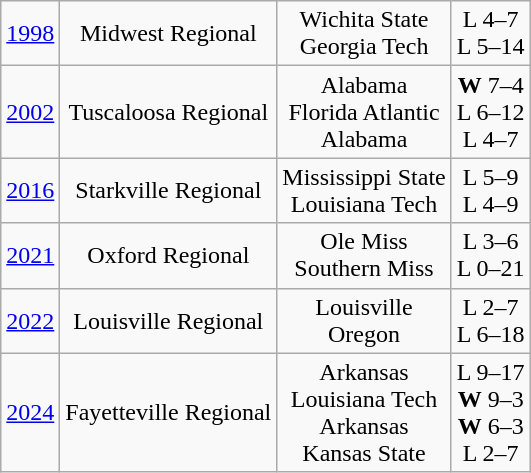<table class="wikitable" style="text-align:center">
<tr>
<td><a href='#'>1998</a></td>
<td>Midwest Regional</td>
<td>Wichita State<br>Georgia Tech</td>
<td>L 4–7<br> L 5–14</td>
</tr>
<tr>
<td><a href='#'>2002</a></td>
<td>Tuscaloosa Regional</td>
<td>Alabama<br>Florida Atlantic<br>Alabama</td>
<td><strong>W</strong> 7–4<br>L 6–12<br>L 4–7</td>
</tr>
<tr>
<td><a href='#'>2016</a></td>
<td>Starkville Regional</td>
<td>Mississippi State<br>Louisiana Tech</td>
<td>L 5–9<br>L 4–9</td>
</tr>
<tr>
<td><a href='#'>2021</a></td>
<td>Oxford Regional</td>
<td>Ole Miss<br>Southern Miss</td>
<td>L 3–6<br> L 0–21</td>
</tr>
<tr>
<td><a href='#'>2022</a></td>
<td>Louisville Regional</td>
<td>Louisville<br>Oregon</td>
<td>L 2–7<br>L 6–18</td>
</tr>
<tr>
<td><a href='#'>2024</a></td>
<td>Fayetteville Regional</td>
<td>Arkansas<br>Louisiana Tech<br>Arkansas<br>Kansas State</td>
<td>L 9–17<br><strong>W</strong> 9–3<br><strong>W</strong> 6–3<br>L 2–7</td>
</tr>
</table>
